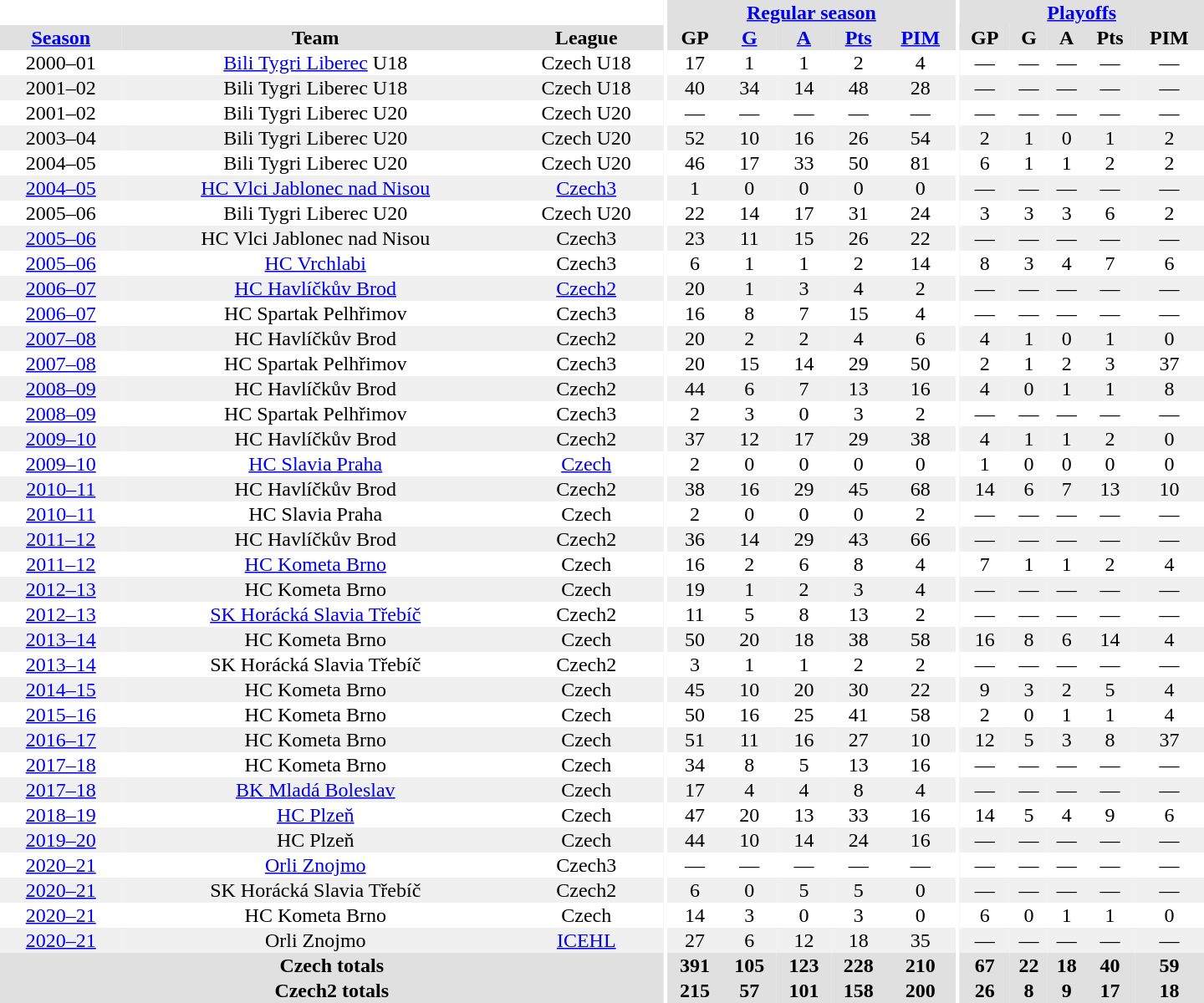<table border="0" cellpadding="1" cellspacing="0" style="text-align:center; width:60em">
<tr bgcolor="#e0e0e0">
<th colspan="3" bgcolor="#ffffff"></th>
<th rowspan="99" bgcolor="#ffffff"></th>
<th colspan="5"><a href='#'>Regular season</a></th>
<th rowspan="99" bgcolor="#ffffff"></th>
<th colspan="5"><a href='#'>Playoffs</a></th>
</tr>
<tr bgcolor="#e0e0e0">
<th><a href='#'>Season</a></th>
<th>Team</th>
<th>League</th>
<th>GP</th>
<th><a href='#'>G</a></th>
<th><a href='#'>A</a></th>
<th><a href='#'>Pts</a></th>
<th><a href='#'>PIM</a></th>
<th>GP</th>
<th>G</th>
<th>A</th>
<th>Pts</th>
<th>PIM</th>
</tr>
<tr>
<td>2000–01</td>
<td><a href='#'>Bili Tygri Liberec</a> U18</td>
<td>Czech U18</td>
<td>17</td>
<td>1</td>
<td>1</td>
<td>2</td>
<td>4</td>
<td>—</td>
<td>—</td>
<td>—</td>
<td>—</td>
<td>—</td>
</tr>
<tr bgcolor="#f0f0f0">
<td>2001–02</td>
<td>Bili Tygri Liberec U18</td>
<td>Czech U18</td>
<td>40</td>
<td>34</td>
<td>14</td>
<td>48</td>
<td>28</td>
<td>—</td>
<td>—</td>
<td>—</td>
<td>—</td>
<td>—</td>
</tr>
<tr>
<td>2001–02</td>
<td>Bili Tygri Liberec U20</td>
<td>Czech U20</td>
<td>—</td>
<td>—</td>
<td>—</td>
<td>—</td>
<td>—</td>
<td>—</td>
<td>—</td>
<td>—</td>
<td>—</td>
<td>—</td>
</tr>
<tr bgcolor="#f0f0f0">
<td>2003–04</td>
<td>Bili Tygri Liberec U20</td>
<td>Czech U20</td>
<td>52</td>
<td>10</td>
<td>16</td>
<td>26</td>
<td>54</td>
<td>2</td>
<td>1</td>
<td>0</td>
<td>1</td>
<td>2</td>
</tr>
<tr>
<td>2004–05</td>
<td>Bili Tygri Liberec U20</td>
<td>Czech U20</td>
<td>46</td>
<td>17</td>
<td>33</td>
<td>50</td>
<td>81</td>
<td>6</td>
<td>1</td>
<td>1</td>
<td>2</td>
<td>2</td>
</tr>
<tr bgcolor="#f0f0f0">
<td><a href='#'>2004–05</a></td>
<td><a href='#'>HC Vlci Jablonec nad Nisou</a></td>
<td><a href='#'>Czech3</a></td>
<td>1</td>
<td>0</td>
<td>0</td>
<td>0</td>
<td>0</td>
<td>—</td>
<td>—</td>
<td>—</td>
<td>—</td>
<td>—</td>
</tr>
<tr>
<td>2005–06</td>
<td>Bili Tygri Liberec U20</td>
<td>Czech U20</td>
<td>22</td>
<td>14</td>
<td>17</td>
<td>31</td>
<td>24</td>
<td>3</td>
<td>3</td>
<td>3</td>
<td>6</td>
<td>2</td>
</tr>
<tr bgcolor="#f0f0f0">
<td><a href='#'>2005–06</a></td>
<td>HC Vlci Jablonec nad Nisou</td>
<td>Czech3</td>
<td>23</td>
<td>11</td>
<td>15</td>
<td>26</td>
<td>22</td>
<td>—</td>
<td>—</td>
<td>—</td>
<td>—</td>
<td>—</td>
</tr>
<tr>
<td><a href='#'>2005–06</a></td>
<td><a href='#'>HC Vrchlabi</a></td>
<td>Czech3</td>
<td>6</td>
<td>1</td>
<td>1</td>
<td>2</td>
<td>14</td>
<td>8</td>
<td>3</td>
<td>4</td>
<td>7</td>
<td>6</td>
</tr>
<tr bgcolor="#f0f0f0">
<td><a href='#'>2006–07</a></td>
<td><a href='#'>HC Havlíčkův Brod</a></td>
<td><a href='#'>Czech2</a></td>
<td>20</td>
<td>1</td>
<td>3</td>
<td>4</td>
<td>2</td>
<td>—</td>
<td>—</td>
<td>—</td>
<td>—</td>
<td>—</td>
</tr>
<tr>
<td><a href='#'>2006–07</a></td>
<td>HC Spartak Pelhřimov</td>
<td>Czech3</td>
<td>16</td>
<td>8</td>
<td>7</td>
<td>15</td>
<td>4</td>
<td>—</td>
<td>—</td>
<td>—</td>
<td>—</td>
<td>—</td>
</tr>
<tr bgcolor="#f0f0f0">
<td><a href='#'>2007–08</a></td>
<td>HC Havlíčkův Brod</td>
<td>Czech2</td>
<td>20</td>
<td>2</td>
<td>2</td>
<td>4</td>
<td>6</td>
<td>4</td>
<td>1</td>
<td>0</td>
<td>1</td>
<td>0</td>
</tr>
<tr>
<td><a href='#'>2007–08</a></td>
<td>HC Spartak Pelhřimov</td>
<td>Czech3</td>
<td>20</td>
<td>15</td>
<td>14</td>
<td>29</td>
<td>50</td>
<td>2</td>
<td>1</td>
<td>2</td>
<td>3</td>
<td>37</td>
</tr>
<tr bgcolor="#f0f0f0">
<td><a href='#'>2008–09</a></td>
<td>HC Havlíčkův Brod</td>
<td>Czech2</td>
<td>44</td>
<td>6</td>
<td>7</td>
<td>13</td>
<td>16</td>
<td>4</td>
<td>0</td>
<td>1</td>
<td>1</td>
<td>8</td>
</tr>
<tr>
<td><a href='#'>2008–09</a></td>
<td>HC Spartak Pelhřimov</td>
<td>Czech3</td>
<td>2</td>
<td>3</td>
<td>0</td>
<td>3</td>
<td>2</td>
<td>—</td>
<td>—</td>
<td>—</td>
<td>—</td>
<td>—</td>
</tr>
<tr bgcolor="#f0f0f0">
<td><a href='#'>2009–10</a></td>
<td>HC Havlíčkův Brod</td>
<td>Czech2</td>
<td>37</td>
<td>12</td>
<td>17</td>
<td>29</td>
<td>38</td>
<td>4</td>
<td>1</td>
<td>1</td>
<td>2</td>
<td>0</td>
</tr>
<tr>
<td><a href='#'>2009–10</a></td>
<td><a href='#'>HC Slavia Praha</a></td>
<td><a href='#'>Czech</a></td>
<td>2</td>
<td>0</td>
<td>0</td>
<td>0</td>
<td>0</td>
<td>1</td>
<td>0</td>
<td>0</td>
<td>0</td>
<td>0</td>
</tr>
<tr bgcolor="#f0f0f0">
<td><a href='#'>2010–11</a></td>
<td>HC Havlíčkův Brod</td>
<td>Czech2</td>
<td>38</td>
<td>16</td>
<td>29</td>
<td>45</td>
<td>68</td>
<td>14</td>
<td>6</td>
<td>7</td>
<td>13</td>
<td>10</td>
</tr>
<tr>
<td><a href='#'>2010–11</a></td>
<td>HC Slavia Praha</td>
<td>Czech</td>
<td>2</td>
<td>0</td>
<td>0</td>
<td>0</td>
<td>2</td>
<td>—</td>
<td>—</td>
<td>—</td>
<td>—</td>
<td>—</td>
</tr>
<tr bgcolor="#f0f0f0">
<td><a href='#'>2011–12</a></td>
<td>HC Havlíčkův Brod</td>
<td>Czech2</td>
<td>36</td>
<td>14</td>
<td>29</td>
<td>43</td>
<td>66</td>
<td>—</td>
<td>—</td>
<td>—</td>
<td>—</td>
<td>—</td>
</tr>
<tr>
<td><a href='#'>2011–12</a></td>
<td><a href='#'>HC Kometa Brno</a></td>
<td>Czech</td>
<td>16</td>
<td>2</td>
<td>6</td>
<td>8</td>
<td>4</td>
<td>7</td>
<td>1</td>
<td>1</td>
<td>2</td>
<td>4</td>
</tr>
<tr bgcolor="#f0f0f0">
<td><a href='#'>2012–13</a></td>
<td>HC Kometa Brno</td>
<td>Czech</td>
<td>19</td>
<td>1</td>
<td>2</td>
<td>3</td>
<td>4</td>
<td>—</td>
<td>—</td>
<td>—</td>
<td>—</td>
<td>—</td>
</tr>
<tr>
<td><a href='#'>2012–13</a></td>
<td><a href='#'>SK Horácká Slavia Třebíč</a></td>
<td>Czech2</td>
<td>11</td>
<td>5</td>
<td>8</td>
<td>13</td>
<td>2</td>
<td>—</td>
<td>—</td>
<td>—</td>
<td>—</td>
<td>—</td>
</tr>
<tr bgcolor="#f0f0f0">
<td><a href='#'>2013–14</a></td>
<td>HC Kometa Brno</td>
<td>Czech</td>
<td>50</td>
<td>20</td>
<td>18</td>
<td>38</td>
<td>58</td>
<td>16</td>
<td>8</td>
<td>6</td>
<td>14</td>
<td>4</td>
</tr>
<tr>
<td><a href='#'>2013–14</a></td>
<td>SK Horácká Slavia Třebíč</td>
<td>Czech2</td>
<td>3</td>
<td>1</td>
<td>1</td>
<td>2</td>
<td>2</td>
<td>—</td>
<td>—</td>
<td>—</td>
<td>—</td>
<td>—</td>
</tr>
<tr bgcolor="#f0f0f0">
<td><a href='#'>2014–15</a></td>
<td>HC Kometa Brno</td>
<td>Czech</td>
<td>45</td>
<td>10</td>
<td>20</td>
<td>30</td>
<td>22</td>
<td>9</td>
<td>3</td>
<td>2</td>
<td>5</td>
<td>4</td>
</tr>
<tr>
<td><a href='#'>2015–16</a></td>
<td>HC Kometa Brno</td>
<td>Czech</td>
<td>50</td>
<td>16</td>
<td>25</td>
<td>41</td>
<td>58</td>
<td>2</td>
<td>0</td>
<td>1</td>
<td>1</td>
<td>4</td>
</tr>
<tr bgcolor="#f0f0f0">
<td><a href='#'>2016–17</a></td>
<td>HC Kometa Brno</td>
<td>Czech</td>
<td>51</td>
<td>11</td>
<td>16</td>
<td>27</td>
<td>10</td>
<td>12</td>
<td>5</td>
<td>3</td>
<td>8</td>
<td>37</td>
</tr>
<tr>
<td><a href='#'>2017–18</a></td>
<td>HC Kometa Brno</td>
<td>Czech</td>
<td>34</td>
<td>8</td>
<td>5</td>
<td>13</td>
<td>16</td>
<td>—</td>
<td>—</td>
<td>—</td>
<td>—</td>
<td>—</td>
</tr>
<tr bgcolor="#f0f0f0">
<td><a href='#'>2017–18</a></td>
<td><a href='#'>BK Mladá Boleslav</a></td>
<td>Czech</td>
<td>17</td>
<td>4</td>
<td>4</td>
<td>8</td>
<td>4</td>
<td>—</td>
<td>—</td>
<td>—</td>
<td>—</td>
<td>—</td>
</tr>
<tr>
<td><a href='#'>2018–19</a></td>
<td><a href='#'>HC Plzeň</a></td>
<td>Czech</td>
<td>47</td>
<td>20</td>
<td>13</td>
<td>33</td>
<td>16</td>
<td>14</td>
<td>5</td>
<td>4</td>
<td>9</td>
<td>6</td>
</tr>
<tr bgcolor="#f0f0f0">
<td><a href='#'>2019–20</a></td>
<td>HC Plzeň</td>
<td>Czech</td>
<td>44</td>
<td>10</td>
<td>14</td>
<td>24</td>
<td>16</td>
<td>—</td>
<td>—</td>
<td>—</td>
<td>—</td>
<td>—</td>
</tr>
<tr>
<td><a href='#'>2020–21</a></td>
<td><a href='#'>Orli Znojmo</a></td>
<td>Czech3</td>
<td>—</td>
<td>—</td>
<td>—</td>
<td>—</td>
<td>—</td>
<td>—</td>
<td>—</td>
<td>—</td>
<td>—</td>
<td>—</td>
</tr>
<tr bgcolor="#f0f0f0">
<td><a href='#'>2020–21</a></td>
<td>SK Horácká Slavia Třebíč</td>
<td>Czech2</td>
<td>6</td>
<td>0</td>
<td>5</td>
<td>5</td>
<td>0</td>
<td>—</td>
<td>—</td>
<td>—</td>
<td>—</td>
<td>—</td>
</tr>
<tr>
<td><a href='#'>2020–21</a></td>
<td>HC Kometa Brno</td>
<td>Czech</td>
<td>14</td>
<td>3</td>
<td>0</td>
<td>3</td>
<td>0</td>
<td>6</td>
<td>0</td>
<td>1</td>
<td>1</td>
<td>0</td>
</tr>
<tr bgcolor="#f0f0f0">
<td><a href='#'>2020–21</a></td>
<td>Orli Znojmo</td>
<td><a href='#'>ICEHL</a></td>
<td>27</td>
<td>6</td>
<td>12</td>
<td>18</td>
<td>35</td>
<td>—</td>
<td>—</td>
<td>—</td>
<td>—</td>
<td>—</td>
</tr>
<tr>
</tr>
<tr ALIGN="center" bgcolor="#e0e0e0">
<th colspan="3">Czech totals</th>
<th ALIGN="center">391</th>
<th ALIGN="center">105</th>
<th ALIGN="center">123</th>
<th ALIGN="center">228</th>
<th ALIGN="center">210</th>
<th ALIGN="center">67</th>
<th ALIGN="center">22</th>
<th ALIGN="center">18</th>
<th ALIGN="center">40</th>
<th ALIGN="center">59</th>
</tr>
<tr>
</tr>
<tr ALIGN="center" bgcolor="#e0e0e0">
<th colspan="3">Czech2 totals</th>
<th ALIGN="center">215</th>
<th ALIGN="center">57</th>
<th ALIGN="center">101</th>
<th ALIGN="center">158</th>
<th ALIGN="center">200</th>
<th ALIGN="center">26</th>
<th ALIGN="center">8</th>
<th ALIGN="center">9</th>
<th ALIGN="center">17</th>
<th ALIGN="center">18</th>
</tr>
</table>
